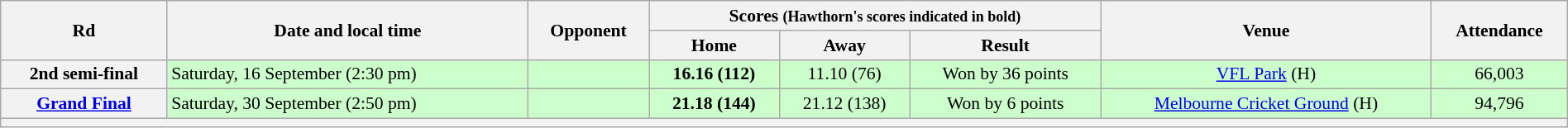<table class="wikitable" style="font-size:90%; text-align:center; width: 100%; margin-left: auto; margin-right: auto">
<tr>
<th rowspan="2">Rd</th>
<th rowspan="2">Date and local time</th>
<th rowspan="2">Opponent</th>
<th colspan="3">Scores <small>(Hawthorn's scores indicated in bold)</small></th>
<th rowspan="2">Venue</th>
<th rowspan="2">Attendance</th>
</tr>
<tr>
<th>Home</th>
<th>Away</th>
<th>Result</th>
</tr>
<tr style="background:#cfc">
<th>2nd semi-final</th>
<td align=left>Saturday, 16 September (2:30 pm)</td>
<td align=left></td>
<td><strong>16.16 (112)</strong></td>
<td>11.10 (76)</td>
<td>Won by 36 points</td>
<td><a href='#'>VFL Park</a> (H)</td>
<td>66,003</td>
</tr>
<tr style="background:#cfc">
<th><a href='#'>Grand Final</a></th>
<td align=left>Saturday, 30 September (2:50 pm)</td>
<td align=left></td>
<td><strong>21.18 (144)</strong></td>
<td>21.12 (138)</td>
<td>Won by 6 points</td>
<td><a href='#'>Melbourne Cricket Ground</a> (H)</td>
<td>94,796</td>
</tr>
<tr>
<th colspan="8"></th>
</tr>
</table>
